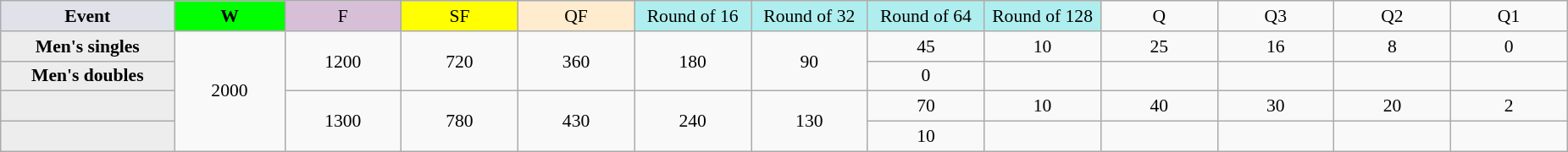<table class="wikitable" style="font-size:90%;text-align:center">
<tr>
<td style="width:130px; background:#dfe2e9;"><strong>Event</strong></td>
<td style="width:80px; background:lime;"><strong> W </strong></td>
<td style="width:85px; background:thistle;">F</td>
<td style="width:85px; background:#ff0;">SF</td>
<td style="width:85px; background:#ffebcd;">QF</td>
<td style="width:85px; background:#afeeee;">Round of 16</td>
<td style="width:85px; background:#afeeee;">Round of 32</td>
<td style="width:85px; background:#afeeee;">Round of 64</td>
<td style="width:85px; background:#afeeee;">Round of 128</td>
<td style="width:85px;">Q</td>
<td style="width:85px;">Q3</td>
<td style="width:85px;">Q2</td>
<td style="width:85px;">Q1</td>
</tr>
<tr>
<th style="background:#ededed;">Men's singles</th>
<td rowspan="4">2000</td>
<td rowspan="2">1200</td>
<td rowspan="2">720</td>
<td rowspan="2">360</td>
<td rowspan="2">180</td>
<td rowspan="2">90</td>
<td>45</td>
<td>10</td>
<td>25</td>
<td>16</td>
<td>8</td>
<td>0</td>
</tr>
<tr>
<th style="background:#ededed;">Men's doubles</th>
<td>0</td>
<td></td>
<td></td>
<td></td>
<td></td>
<td></td>
</tr>
<tr>
<th style="background:#ededed;"></th>
<td rowspan="2">1300</td>
<td rowspan="2">780</td>
<td rowspan="2">430</td>
<td rowspan="2">240</td>
<td rowspan="2">130</td>
<td>70</td>
<td>10</td>
<td>40</td>
<td>30</td>
<td>20</td>
<td>2</td>
</tr>
<tr>
<th style="background:#ededed;"></th>
<td>10</td>
<td></td>
<td></td>
<td></td>
<td></td>
<td></td>
</tr>
</table>
